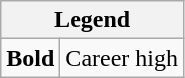<table class="wikitable mw-collapsible mw-collapsed">
<tr>
<th colspan="2">Legend</th>
</tr>
<tr>
<td><strong>Bold</strong></td>
<td>Career high</td>
</tr>
</table>
